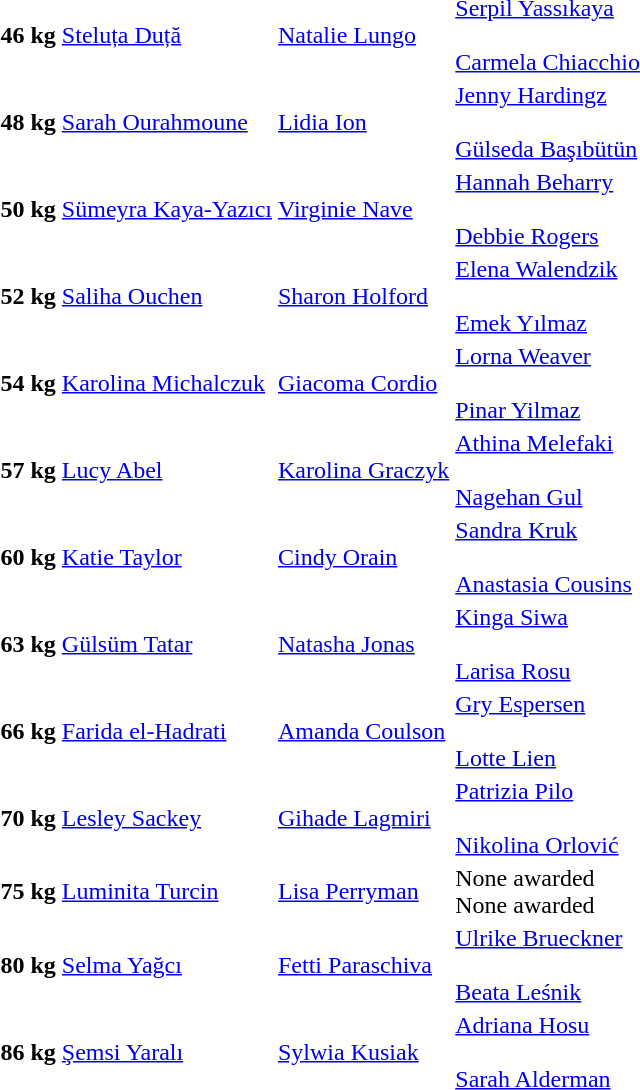<table>
<tr>
<td align="center"><strong>46 kg</strong></td>
<td> <a href='#'>Steluța Duță</a></td>
<td> <a href='#'>Natalie Lungo</a></td>
<td> <a href='#'>Serpil Yassıkaya</a><br><br> <a href='#'>Carmela Chiacchio</a></td>
</tr>
<tr>
<td align="center"><strong>48 kg</strong></td>
<td> <a href='#'>Sarah Ourahmoune</a></td>
<td> <a href='#'>Lidia Ion</a></td>
<td> <a href='#'>Jenny Hardingz</a><br><br> <a href='#'>Gülseda Başıbütün</a></td>
</tr>
<tr>
<td align="center"><strong>50 kg</strong></td>
<td> <a href='#'>Sümeyra Kaya-Yazıcı</a></td>
<td> <a href='#'>Virginie Nave</a></td>
<td> <a href='#'>Hannah Beharry</a><br><br> <a href='#'>Debbie Rogers</a></td>
</tr>
<tr>
<td align="center"><strong>52 kg</strong></td>
<td> <a href='#'>Saliha Ouchen</a></td>
<td> <a href='#'>Sharon Holford</a></td>
<td> <a href='#'>Elena Walendzik</a><br><br> <a href='#'>Emek Yılmaz</a></td>
</tr>
<tr>
<td align="center"><strong>54 kg</strong></td>
<td> <a href='#'>Karolina Michalczuk</a></td>
<td> <a href='#'>Giacoma Cordio</a></td>
<td> <a href='#'>Lorna Weaver</a><br><br> <a href='#'>Pinar Yilmaz</a></td>
</tr>
<tr>
<td align="center"><strong>57 kg</strong></td>
<td> <a href='#'>Lucy Abel</a></td>
<td> <a href='#'>Karolina Graczyk</a></td>
<td> <a href='#'>Athina Melefaki</a><br><br> <a href='#'>Nagehan Gul</a></td>
</tr>
<tr>
<td align="center"><strong>60 kg</strong></td>
<td> <a href='#'>Katie Taylor</a></td>
<td> <a href='#'>Cindy Orain</a></td>
<td> <a href='#'>Sandra Kruk</a><br><br> <a href='#'>Anastasia Cousins</a></td>
</tr>
<tr>
<td align="center"><strong>63 kg</strong></td>
<td> <a href='#'>Gülsüm Tatar</a></td>
<td> <a href='#'>Natasha Jonas</a></td>
<td> <a href='#'>Kinga Siwa</a><br><br> <a href='#'>Larisa Rosu</a></td>
</tr>
<tr>
<td align="center"><strong>66 kg</strong></td>
<td> <a href='#'>Farida el-Hadrati</a></td>
<td> <a href='#'>Amanda Coulson</a></td>
<td> <a href='#'>Gry Espersen</a><br><br> <a href='#'>Lotte Lien</a></td>
</tr>
<tr>
<td align="center"><strong>70 kg</strong></td>
<td> <a href='#'>Lesley Sackey</a></td>
<td> <a href='#'>Gihade Lagmiri</a></td>
<td> <a href='#'>Patrizia Pilo</a><br><br> <a href='#'>Nikolina Orlović</a></td>
</tr>
<tr>
<td align="center"><strong>75 kg</strong></td>
<td> <a href='#'>Luminita Turcin</a></td>
<td> <a href='#'>Lisa Perryman</a></td>
<td>None awarded <br>None awarded</td>
</tr>
<tr>
<td align="center"><strong>80 kg</strong></td>
<td> <a href='#'>Selma Yağcı</a></td>
<td> <a href='#'>Fetti Paraschiva</a></td>
<td> <a href='#'>Ulrike Brueckner</a><br><br> <a href='#'>Beata Leśnik</a></td>
</tr>
<tr>
<td align="center"><strong>86 kg</strong></td>
<td> <a href='#'>Şemsi Yaralı</a></td>
<td> <a href='#'>Sylwia Kusiak</a></td>
<td> <a href='#'>Adriana Hosu</a><br><br> <a href='#'>Sarah Alderman</a></td>
</tr>
</table>
